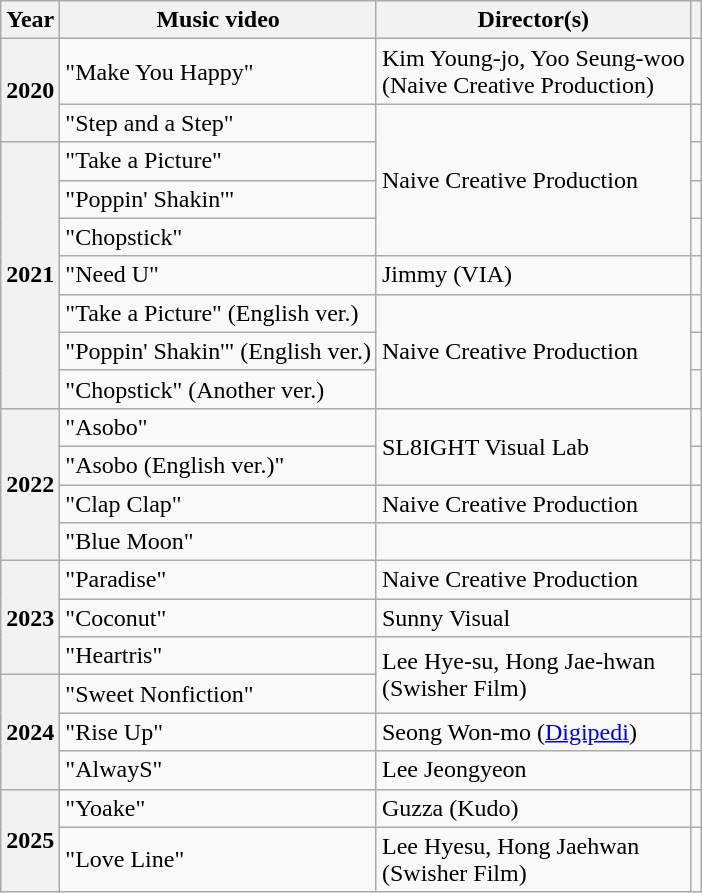<table class="wikitable sortable plainrowheaders" style="text-align:left;">
<tr>
<th scope="col">Year</th>
<th scope="col">Music video</th>
<th scope="col">Director(s)</th>
<th scope="col" class="unsortable"></th>
</tr>
<tr>
<th rowspan="2" scope="row">2020</th>
<td>"Make You Happy"</td>
<td>Kim Young-jo, Yoo Seung-woo<br>(Naive Creative Production)</td>
<td style="text-align:center"></td>
</tr>
<tr>
<td>"Step and a Step"</td>
<td rowspan="4">Naive Creative Production</td>
<td style="text-align:center"></td>
</tr>
<tr>
<th rowspan="7" scope="row">2021</th>
<td>"Take a Picture"</td>
<td style="text-align:center"></td>
</tr>
<tr>
<td>"Poppin' Shakin'"</td>
<td style="text-align:center"></td>
</tr>
<tr>
<td>"Chopstick"</td>
<td style="text-align:center"></td>
</tr>
<tr>
<td>"Need U"</td>
<td>Jimmy (VIA)</td>
<td style="text-align:center"></td>
</tr>
<tr>
<td>"Take a Picture" (English ver.)</td>
<td rowspan="3">Naive Creative Production</td>
<td style="text-align:center"></td>
</tr>
<tr>
<td>"Poppin' Shakin'" (English ver.)</td>
<td style="text-align:center"></td>
</tr>
<tr>
<td>"Chopstick" (Another ver.)</td>
<td style="text-align:center"></td>
</tr>
<tr>
<th rowspan="4" scope="row">2022</th>
<td>"Asobo"</td>
<td rowspan="2">SL8IGHT Visual Lab</td>
<td style="text-align:center"></td>
</tr>
<tr>
<td>"Asobo (English ver.)"</td>
<td style="text-align:center"></td>
</tr>
<tr>
<td>"Clap Clap"</td>
<td>Naive Creative Production</td>
<td style="text-align:center"></td>
</tr>
<tr>
<td>"Blue Moon"</td>
<td></td>
<td style="text-align:center"></td>
</tr>
<tr>
<th rowspan="3" scope="row">2023</th>
<td>"Paradise"</td>
<td>Naive Creative Production</td>
<td style="text-align:center"></td>
</tr>
<tr>
<td>"Coconut"</td>
<td>Sunny Visual</td>
<td style="text-align:center"></td>
</tr>
<tr>
<td>"Heartris"</td>
<td rowspan="2">Lee Hye-su, Hong Jae-hwan<br>(Swisher Film)</td>
<td style="text-align:center"></td>
</tr>
<tr>
<th rowspan="3" scope="row">2024</th>
<td>"Sweet Nonfiction"</td>
<td style="text-align:center"></td>
</tr>
<tr>
<td>"Rise Up"</td>
<td>Seong Won-mo (<a href='#'>Digipedi</a>)</td>
<td style="text-align:center"></td>
</tr>
<tr>
<td>"AlwayS"</td>
<td>Lee Jeongyeon</td>
<td style="text-align:center"></td>
</tr>
<tr>
<th rowspan="2">2025</th>
<td>"Yoake"</td>
<td>Guzza (Kudo)</td>
<td style="text-align:center"></td>
</tr>
<tr>
<td>"Love Line"</td>
<td>Lee Hyesu, Hong Jaehwan<br>(Swisher Film)</td>
<td style="text-align:center"></td>
</tr>
</table>
